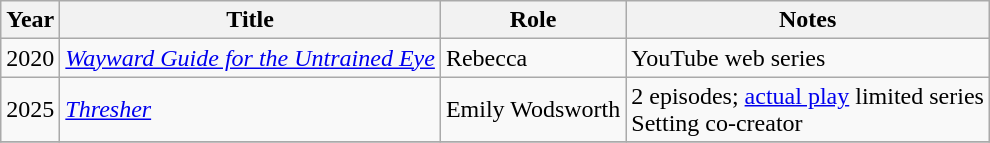<table class="wikitable sortable">
<tr>
<th>Year</th>
<th>Title</th>
<th>Role</th>
<th class="unsortable">Notes</th>
</tr>
<tr>
<td>2020</td>
<td><em><a href='#'>Wayward Guide for the Untrained Eye</a></em></td>
<td>Rebecca</td>
<td>YouTube web series</td>
</tr>
<tr>
<td>2025</td>
<td><em><a href='#'>Thresher</a></em></td>
<td>Emily Wodsworth</td>
<td>2 episodes; <a href='#'>actual play</a> limited series<br>Setting co-creator</td>
</tr>
<tr>
</tr>
</table>
